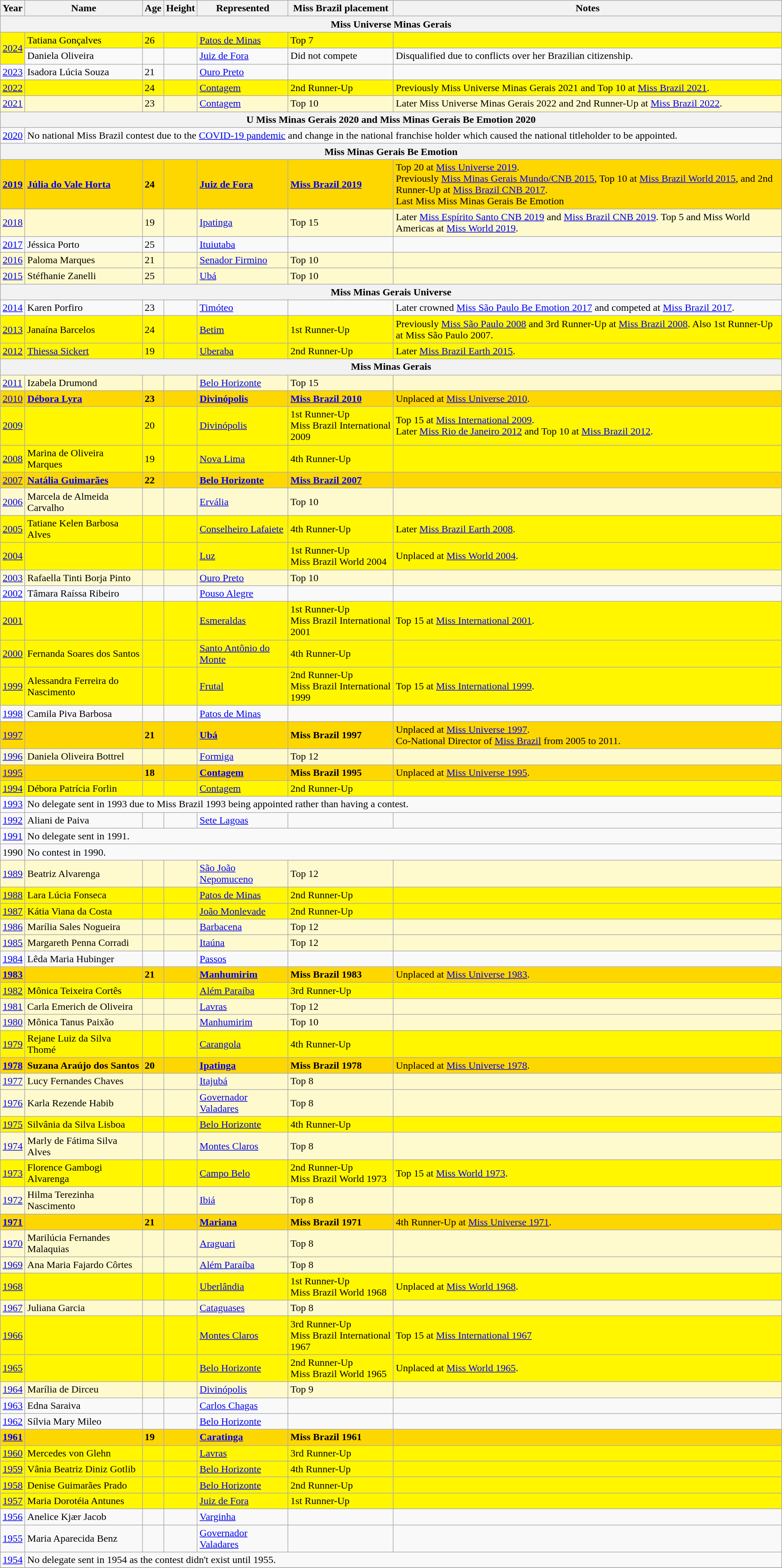<table class="wikitable sortable">
<tr>
<th>Year</th>
<th>Name</th>
<th>Age</th>
<th>Height</th>
<th>Represented</th>
<th>Miss Brazil placement</th>
<th>Notes</th>
</tr>
<tr>
<th colspan=7>Miss Universe Minas Gerais</th>
</tr>
<tr bgcolor="#FFFF66;">
<td rowspan=2><a href='#'>2024</a></td>
<td>Tatiana Gonçalves</td>
<td>26</td>
<td></td>
<td><a href='#'>Patos de Minas</a></td>
<td>Top 7</td>
<td></td>
</tr>
<tr>
<td>Daniela Oliveira</td>
<td></td>
<td></td>
<td><a href='#'>Juiz de Fora</a></td>
<td>Did not compete</td>
<td>Disqualified due to conflicts over her Brazilian citizenship.</td>
</tr>
<tr>
<td><a href='#'>2023</a></td>
<td>Isadora Lúcia Souza</td>
<td>21</td>
<td></td>
<td><a href='#'>Ouro Preto</a></td>
<td></td>
<td></td>
</tr>
<tr bgcolor="#FFFF66;">
<td><a href='#'>2022</a></td>
<td></td>
<td>24</td>
<td></td>
<td><a href='#'>Contagem</a></td>
<td>2nd Runner-Up</td>
<td>Previously Miss Universe Minas Gerais 2021 and Top 10 at <a href='#'>Miss Brazil 2021</a>.</td>
</tr>
<tr bgcolor="#FFFACD">
<td><a href='#'>2021</a></td>
<td></td>
<td>23</td>
<td></td>
<td><a href='#'>Contagem</a></td>
<td>Top 10</td>
<td>Later Miss Universe Minas Gerais 2022 and 2nd Runner-Up at <a href='#'>Miss Brazil 2022</a>.</td>
</tr>
<tr>
<th colspan=7>U Miss Minas Gerais 2020 and Miss Minas Gerais Be Emotion 2020</th>
</tr>
<tr>
<td><a href='#'>2020</a></td>
<td colspan=6>No national Miss Brazil contest due to the <a href='#'>COVID-19 pandemic</a> and change in the national franchise holder which caused the national titleholder to be appointed.</td>
</tr>
<tr>
<th colspan=7>Miss Minas Gerais Be Emotion</th>
</tr>
<tr style="background-color:GOLD;">
<td><strong><a href='#'>2019</a></strong></td>
<td><strong><a href='#'>Júlia do Vale Horta</a></strong></td>
<td><strong>24</strong></td>
<td><strong></strong></td>
<td><strong><a href='#'>Juiz de Fora</a></strong></td>
<td><strong><a href='#'>Miss Brazil 2019</a></strong></td>
<td>Top 20 at <a href='#'>Miss Universe 2019</a>.<br>Previously <a href='#'>Miss Minas Gerais Mundo/CNB 2015</a>, Top 10 at <a href='#'>Miss Brazil World 2015</a>, and 2nd Runner-Up at <a href='#'>Miss Brazil CNB 2017</a>.<br>Last Miss Miss Minas Gerais Be Emotion</td>
</tr>
<tr bgcolor="#FFFACD">
<td><a href='#'>2018</a></td>
<td></td>
<td>19</td>
<td></td>
<td><a href='#'>Ipatinga</a></td>
<td>Top 15</td>
<td>Later <a href='#'>Miss Espírito Santo CNB 2019</a> and <a href='#'>Miss Brazil CNB 2019</a>. Top 5 and Miss World Americas at <a href='#'>Miss World 2019</a>.</td>
</tr>
<tr>
<td><a href='#'>2017</a></td>
<td>Jéssica Porto</td>
<td>25</td>
<td></td>
<td><a href='#'>Ituiutaba</a></td>
<td></td>
<td></td>
</tr>
<tr bgcolor="#FFFACD">
<td><a href='#'>2016</a></td>
<td>Paloma Marques</td>
<td>21</td>
<td></td>
<td><a href='#'>Senador Firmino</a></td>
<td>Top 10</td>
<td></td>
</tr>
<tr bgcolor="#FFFACD">
<td><a href='#'>2015</a></td>
<td>Stéfhanie Zanelli</td>
<td>25</td>
<td></td>
<td><a href='#'>Ubá</a></td>
<td>Top 10</td>
<td></td>
</tr>
<tr>
<th colspan=7>Miss Minas Gerais Universe</th>
</tr>
<tr>
<td><a href='#'>2014</a></td>
<td>Karen Porfiro</td>
<td>23</td>
<td></td>
<td><a href='#'>Timóteo</a></td>
<td></td>
<td>Later crowned <a href='#'>Miss São Paulo Be Emotion 2017</a> and competed at <a href='#'>Miss Brazil 2017</a>.</td>
</tr>
<tr bgcolor="#FFFF66;">
<td><a href='#'>2013</a></td>
<td>Janaína Barcelos</td>
<td>24</td>
<td></td>
<td><a href='#'>Betim</a></td>
<td>1st Runner-Up</td>
<td>Previously <a href='#'>Miss São Paulo 2008</a> and 3rd Runner-Up at <a href='#'>Miss Brazil 2008</a>. Also 1st Runner-Up at Miss São Paulo 2007.</td>
</tr>
<tr bgcolor="#FFFF66;">
<td><a href='#'>2012</a></td>
<td><a href='#'>Thiessa Sickert</a></td>
<td>19</td>
<td></td>
<td><a href='#'>Uberaba</a></td>
<td>2nd Runner-Up</td>
<td>Later <a href='#'>Miss Brazil Earth 2015</a>.</td>
</tr>
<tr>
<th colspan=7>Miss Minas Gerais</th>
</tr>
<tr bgcolor="#FFFACD">
<td><a href='#'>2011</a></td>
<td>Izabela Drumond</td>
<td></td>
<td></td>
<td><a href='#'>Belo Horizonte</a></td>
<td>Top 15</td>
<td></td>
</tr>
<tr style="background-color:GOLD;">
<td><a href='#'>2010</a></td>
<td><strong><a href='#'>Débora Lyra</a></strong></td>
<td><strong>23</strong></td>
<td><strong></strong></td>
<td><strong><a href='#'>Divinópolis</a></strong></td>
<td><strong><a href='#'>Miss Brazil 2010</a></strong></td>
<td>Unplaced at <a href='#'>Miss Universe 2010</a>.</td>
</tr>
<tr bgcolor="#FFFF66;">
<td><a href='#'>2009</a></td>
<td></td>
<td>20</td>
<td></td>
<td><a href='#'>Divinópolis</a></td>
<td>1st Runner-Up<br>Miss Brazil International 2009</td>
<td>Top 15 at <a href='#'>Miss International 2009</a>.<br>Later <a href='#'>Miss Rio de Janeiro 2012</a> and Top 10 at <a href='#'>Miss Brazil 2012</a>.</td>
</tr>
<tr bgcolor="#FFFF66;">
<td><a href='#'>2008</a></td>
<td>Marina de Oliveira Marques</td>
<td>19</td>
<td></td>
<td><a href='#'>Nova Lima</a></td>
<td>4th Runner-Up</td>
<td></td>
</tr>
<tr style="background-color:GOLD;">
<td><a href='#'>2007</a></td>
<td><strong><a href='#'>Natália Guimarães</a></strong></td>
<td><strong>22</strong></td>
<td><strong></strong></td>
<td><strong><a href='#'>Belo Horizonte</a></strong></td>
<td><strong><a href='#'>Miss Brazil 2007</a></strong></td>
<td></td>
</tr>
<tr bgcolor="#FFFACD">
<td><a href='#'>2006</a></td>
<td>Marcela de Almeida Carvalho</td>
<td></td>
<td></td>
<td><a href='#'>Ervália</a></td>
<td>Top 10</td>
<td></td>
</tr>
<tr bgcolor="#FFFF66;">
<td><a href='#'>2005</a></td>
<td>Tatiane Kelen Barbosa Alves</td>
<td></td>
<td></td>
<td><a href='#'>Conselheiro Lafaiete</a></td>
<td>4th Runner-Up</td>
<td>Later <a href='#'>Miss Brazil Earth 2008</a>.</td>
</tr>
<tr bgcolor="#FFFF66;">
<td><a href='#'>2004</a></td>
<td></td>
<td></td>
<td></td>
<td><a href='#'>Luz</a></td>
<td>1st Runner-Up<br>Miss Brazil World 2004</td>
<td>Unplaced at <a href='#'>Miss World 2004</a>.</td>
</tr>
<tr bgcolor="#FFFACD">
<td><a href='#'>2003</a></td>
<td>Rafaella Tinti Borja Pinto</td>
<td></td>
<td></td>
<td><a href='#'>Ouro Preto</a></td>
<td>Top 10</td>
<td></td>
</tr>
<tr>
<td><a href='#'>2002</a></td>
<td>Tâmara Raíssa Ribeiro</td>
<td></td>
<td></td>
<td><a href='#'>Pouso Alegre</a></td>
<td></td>
<td></td>
</tr>
<tr bgcolor="#FFFF66;">
<td><a href='#'>2001</a></td>
<td></td>
<td></td>
<td></td>
<td><a href='#'>Esmeraldas</a></td>
<td>1st Runner-Up<br>Miss Brazil International 2001</td>
<td>Top 15 at <a href='#'>Miss International 2001</a>.</td>
</tr>
<tr bgcolor="#FFFF66;">
<td><a href='#'>2000</a></td>
<td>Fernanda Soares dos Santos</td>
<td></td>
<td></td>
<td><a href='#'>Santo Antônio do Monte</a></td>
<td>4th Runner-Up</td>
<td></td>
</tr>
<tr bgcolor="#FFFF66;">
<td><a href='#'>1999</a></td>
<td>Alessandra Ferreira do Nascimento</td>
<td></td>
<td></td>
<td><a href='#'>Frutal</a></td>
<td>2nd Runner-Up<br>Miss Brazil International 1999</td>
<td>Top 15 at <a href='#'>Miss International 1999</a>.</td>
</tr>
<tr>
<td><a href='#'>1998</a></td>
<td>Camila Piva Barbosa</td>
<td></td>
<td></td>
<td><a href='#'>Patos de Minas</a></td>
<td></td>
<td></td>
</tr>
<tr style="background-color:GOLD;">
<td><a href='#'>1997</a></td>
<td><strong></strong></td>
<td><strong>21</strong></td>
<td><strong></strong></td>
<td><strong><a href='#'>Ubá</a></strong></td>
<td><strong>Miss Brazil 1997</strong></td>
<td>Unplaced at <a href='#'>Miss Universe 1997</a>.<br>Co-National Director of <a href='#'>Miss Brazil</a> from 2005 to 2011.</td>
</tr>
<tr bgcolor="#FFFACD">
<td><a href='#'>1996</a></td>
<td>Daniela Oliveira Bottrel</td>
<td></td>
<td></td>
<td><a href='#'>Formiga</a></td>
<td>Top 12</td>
<td></td>
</tr>
<tr style="background-color:GOLD;">
<td><a href='#'>1995</a></td>
<td><strong></strong></td>
<td><strong>18</strong></td>
<td><strong></strong></td>
<td><strong><a href='#'>Contagem</a></strong></td>
<td><strong>Miss Brazil 1995</strong></td>
<td>Unplaced at <a href='#'>Miss Universe 1995</a>.</td>
</tr>
<tr bgcolor="#FFFF66;">
<td><a href='#'>1994</a></td>
<td>Débora Patrícia Forlin</td>
<td></td>
<td></td>
<td><a href='#'>Contagem</a></td>
<td>2nd Runner-Up</td>
<td></td>
</tr>
<tr>
<td><a href='#'>1993</a></td>
<td colspan=6>No delegate sent in 1993 due to Miss Brazil 1993 being appointed rather than having a contest.</td>
</tr>
<tr>
<td><a href='#'>1992</a></td>
<td>Aliani de Paiva</td>
<td></td>
<td></td>
<td><a href='#'>Sete Lagoas</a></td>
<td></td>
<td></td>
</tr>
<tr>
<td><a href='#'>1991</a></td>
<td colspan=6>No delegate sent in 1991.</td>
</tr>
<tr>
<td>1990</td>
<td colspan=6>No contest in 1990.</td>
</tr>
<tr bgcolor="#FFFACD">
<td><a href='#'>1989</a></td>
<td>Beatriz Alvarenga</td>
<td></td>
<td></td>
<td><a href='#'>São João Nepomuceno</a></td>
<td>Top 12</td>
<td></td>
</tr>
<tr bgcolor="#FFFF66;">
<td><a href='#'>1988</a></td>
<td>Lara Lúcia Fonseca</td>
<td></td>
<td></td>
<td><a href='#'>Patos de Minas</a></td>
<td>2nd Runner-Up</td>
<td></td>
</tr>
<tr bgcolor="#FFFF66;">
<td><a href='#'>1987</a></td>
<td>Kátia Viana da Costa</td>
<td></td>
<td></td>
<td><a href='#'>João Monlevade</a></td>
<td>2nd Runner-Up</td>
<td></td>
</tr>
<tr bgcolor="#FFFACD">
<td><a href='#'>1986</a></td>
<td>Marília Sales Nogueira</td>
<td></td>
<td></td>
<td><a href='#'>Barbacena</a></td>
<td>Top 12</td>
<td></td>
</tr>
<tr bgcolor="#FFFACD">
<td><a href='#'>1985</a></td>
<td>Margareth Penna Corradi</td>
<td></td>
<td></td>
<td><a href='#'>Itaúna</a></td>
<td>Top 12</td>
<td></td>
</tr>
<tr>
<td><a href='#'>1984</a></td>
<td>Lêda Maria Hubinger</td>
<td></td>
<td></td>
<td><a href='#'>Passos</a></td>
<td></td>
<td></td>
</tr>
<tr style="background-color:GOLD;">
<td><strong><a href='#'>1983</a></strong></td>
<td><strong></strong></td>
<td><strong>21</strong></td>
<td><strong></strong></td>
<td><strong><a href='#'>Manhumirim</a></strong></td>
<td><strong>Miss Brazil 1983</strong></td>
<td>Unplaced at <a href='#'>Miss Universe 1983</a>.</td>
</tr>
<tr bgcolor="#FFFF66;">
<td><a href='#'>1982</a></td>
<td>Mônica Teixeira Cortês</td>
<td></td>
<td></td>
<td><a href='#'>Além Paraíba</a></td>
<td>3rd Runner-Up</td>
<td></td>
</tr>
<tr bgcolor="#FFFACD">
<td><a href='#'>1981</a></td>
<td>Carla Emerich de Oliveira</td>
<td></td>
<td></td>
<td><a href='#'>Lavras</a></td>
<td>Top 12</td>
<td></td>
</tr>
<tr bgcolor="#FFFACD">
<td><a href='#'>1980</a></td>
<td>Mônica Tanus Paixão</td>
<td></td>
<td></td>
<td><a href='#'>Manhumirim</a></td>
<td>Top 10</td>
<td></td>
</tr>
<tr bgcolor="#FFFF66;">
<td><a href='#'>1979</a></td>
<td>Rejane Luiz da Silva Thomé</td>
<td></td>
<td></td>
<td><a href='#'>Carangola</a></td>
<td>4th Runner-Up</td>
<td></td>
</tr>
<tr style="background-color:GOLD;">
<td><strong><a href='#'>1978</a></strong></td>
<td><strong>Suzana Araújo dos Santos</strong></td>
<td><strong>20</strong></td>
<td><strong></strong></td>
<td><strong><a href='#'>Ipatinga</a></strong></td>
<td><strong>Miss Brazil 1978</strong></td>
<td>Unplaced at <a href='#'>Miss Universe 1978</a>.</td>
</tr>
<tr bgcolor="#FFFACD">
<td><a href='#'>1977</a></td>
<td>Lucy Fernandes Chaves</td>
<td></td>
<td></td>
<td><a href='#'>Itajubá</a></td>
<td>Top 8</td>
<td></td>
</tr>
<tr bgcolor="#FFFACD">
<td><a href='#'>1976</a></td>
<td>Karla Rezende Habib</td>
<td></td>
<td></td>
<td><a href='#'>Governador Valadares</a></td>
<td>Top 8</td>
<td></td>
</tr>
<tr bgcolor="#FFFF66;">
<td><a href='#'>1975</a></td>
<td>Silvânia da Silva Lisboa</td>
<td></td>
<td></td>
<td><a href='#'>Belo Horizonte</a></td>
<td>4th Runner-Up</td>
<td></td>
</tr>
<tr bgcolor="#FFFACD">
<td><a href='#'>1974</a></td>
<td>Marly de Fátima Silva Alves</td>
<td></td>
<td></td>
<td><a href='#'>Montes Claros</a></td>
<td>Top 8</td>
<td></td>
</tr>
<tr bgcolor="#FFFF66;">
<td><a href='#'>1973</a></td>
<td>Florence Gambogi Alvarenga</td>
<td></td>
<td></td>
<td><a href='#'>Campo Belo</a></td>
<td>2nd Runner-Up<br>Miss Brazil World 1973</td>
<td>Top 15 at <a href='#'>Miss World 1973</a>.</td>
</tr>
<tr bgcolor="#FFFACD">
<td><a href='#'>1972</a></td>
<td>Hilma Terezinha Nascimento</td>
<td></td>
<td></td>
<td><a href='#'>Ibiá</a></td>
<td>Top 8</td>
<td></td>
</tr>
<tr style="background-color:GOLD;">
<td><strong><a href='#'>1971</a></strong></td>
<td><strong></strong></td>
<td><strong>21</strong></td>
<td><strong></strong></td>
<td><strong><a href='#'>Mariana</a></strong></td>
<td><strong>Miss Brazil 1971</strong></td>
<td>4th Runner-Up at <a href='#'>Miss Universe 1971</a>.</td>
</tr>
<tr bgcolor="#FFFACD">
<td><a href='#'>1970</a></td>
<td>Marilúcia Fernandes Malaquias</td>
<td></td>
<td></td>
<td><a href='#'>Araguari</a></td>
<td>Top 8</td>
<td></td>
</tr>
<tr bgcolor="#FFFACD">
<td><a href='#'>1969</a></td>
<td>Ana Maria Fajardo Côrtes</td>
<td></td>
<td></td>
<td><a href='#'>Além Paraíba</a></td>
<td>Top 8</td>
<td></td>
</tr>
<tr bgcolor="#FFFF66;">
<td><a href='#'>1968</a></td>
<td></td>
<td></td>
<td></td>
<td><a href='#'>Uberlândia</a></td>
<td>1st Runner-Up<br>Miss Brazil World 1968</td>
<td>Unplaced at <a href='#'>Miss World 1968</a>.</td>
</tr>
<tr bgcolor="#FFFACD">
<td><a href='#'>1967</a></td>
<td>Juliana Garcia</td>
<td></td>
<td></td>
<td><a href='#'>Cataguases</a></td>
<td>Top 8</td>
<td></td>
</tr>
<tr bgcolor="#FFFF66;">
<td><a href='#'>1966</a></td>
<td></td>
<td></td>
<td></td>
<td><a href='#'>Montes Claros</a></td>
<td>3rd Runner-Up<br>Miss Brazil International 1967</td>
<td>Top 15 at <a href='#'>Miss International 1967</a></td>
</tr>
<tr bgcolor="#FFFF66;">
<td><a href='#'>1965</a></td>
<td></td>
<td></td>
<td></td>
<td><a href='#'>Belo Horizonte</a></td>
<td>2nd Runner-Up<br>Miss Brazil World 1965</td>
<td>Unplaced at <a href='#'>Miss World 1965</a>.</td>
</tr>
<tr bgcolor="#FFFACD">
<td><a href='#'>1964</a></td>
<td>Marília de Dirceu</td>
<td></td>
<td></td>
<td><a href='#'>Divinópolis</a></td>
<td>Top 9</td>
<td></td>
</tr>
<tr>
<td><a href='#'>1963</a></td>
<td>Edna Saraiva</td>
<td></td>
<td></td>
<td><a href='#'>Carlos Chagas</a></td>
<td></td>
<td></td>
</tr>
<tr>
<td><a href='#'>1962</a></td>
<td>Sílvia Mary Mileo</td>
<td></td>
<td></td>
<td><a href='#'>Belo Horizonte</a></td>
<td></td>
<td></td>
</tr>
<tr style="background-color:GOLD;">
<td><strong><a href='#'>1961</a></strong></td>
<td><strong></strong></td>
<td><strong>19</strong></td>
<td><strong></strong></td>
<td><strong><a href='#'>Caratinga</a></strong></td>
<td><strong>Miss Brazil 1961</strong></td>
<td></td>
</tr>
<tr bgcolor="#FFFF66;">
<td><a href='#'>1960</a></td>
<td>Mercedes von Glehn</td>
<td></td>
<td></td>
<td><a href='#'>Lavras</a></td>
<td>3rd Runner-Up</td>
<td></td>
</tr>
<tr bgcolor="#FFFF66;">
<td><a href='#'>1959</a></td>
<td>Vânia Beatriz Diniz Gotlib</td>
<td></td>
<td></td>
<td><a href='#'>Belo Horizonte</a></td>
<td>4th Runner-Up</td>
<td></td>
</tr>
<tr bgcolor="#FFFF66;">
<td><a href='#'>1958</a></td>
<td>Denise Guimarães Prado</td>
<td></td>
<td></td>
<td><a href='#'>Belo Horizonte</a></td>
<td>2nd Runner-Up</td>
<td></td>
</tr>
<tr bgcolor="#FFFF66;">
<td><a href='#'>1957</a></td>
<td>Maria Dorotéia Antunes</td>
<td></td>
<td></td>
<td><a href='#'>Juiz de Fora</a></td>
<td>1st Runner-Up</td>
<td></td>
</tr>
<tr>
<td><a href='#'>1956</a></td>
<td>Anelice Kjær Jacob</td>
<td></td>
<td></td>
<td><a href='#'>Varginha</a></td>
<td></td>
<td></td>
</tr>
<tr>
<td><a href='#'>1955</a></td>
<td>Maria Aparecida Benz</td>
<td></td>
<td></td>
<td><a href='#'>Governador Valadares</a></td>
<td></td>
<td></td>
</tr>
<tr>
<td><a href='#'>1954</a></td>
<td colspan="6">No delegate sent in 1954 as the contest didn't exist until 1955.</td>
</tr>
<tr>
</tr>
</table>
